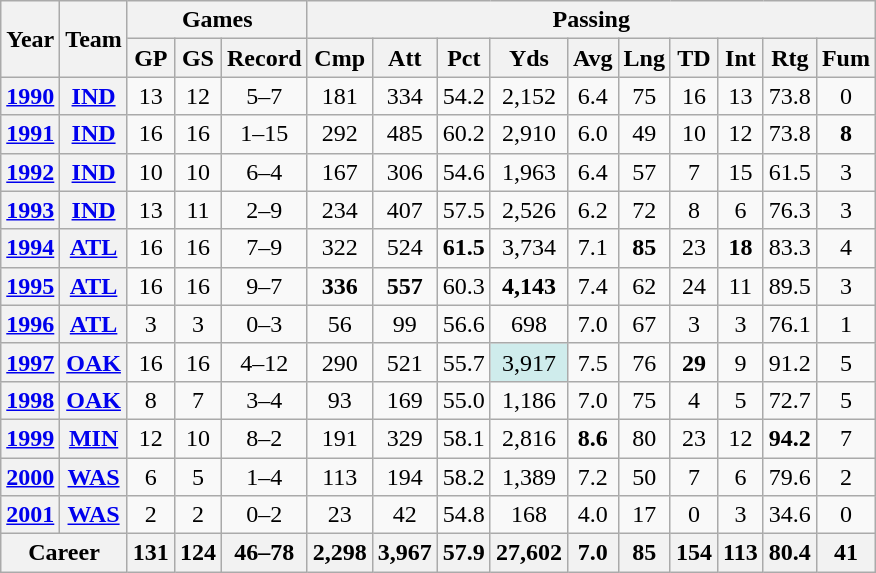<table class=wikitable style="text-align:center;">
<tr>
<th rowspan="2">Year</th>
<th rowspan="2">Team</th>
<th colspan="3">Games</th>
<th colspan="10">Passing</th>
</tr>
<tr>
<th>GP</th>
<th>GS</th>
<th>Record</th>
<th>Cmp</th>
<th>Att</th>
<th>Pct</th>
<th>Yds</th>
<th>Avg</th>
<th>Lng</th>
<th>TD</th>
<th>Int</th>
<th>Rtg</th>
<th>Fum</th>
</tr>
<tr>
<th><a href='#'>1990</a></th>
<th><a href='#'>IND</a></th>
<td>13</td>
<td>12</td>
<td>5–7</td>
<td>181</td>
<td>334</td>
<td>54.2</td>
<td>2,152</td>
<td>6.4</td>
<td>75</td>
<td>16</td>
<td>13</td>
<td>73.8</td>
<td>0</td>
</tr>
<tr>
<th><a href='#'>1991</a></th>
<th><a href='#'>IND</a></th>
<td>16</td>
<td>16</td>
<td>1–15</td>
<td>292</td>
<td>485</td>
<td>60.2</td>
<td>2,910</td>
<td>6.0</td>
<td>49</td>
<td>10</td>
<td>12</td>
<td>73.8</td>
<td><strong>8</strong></td>
</tr>
<tr>
<th><a href='#'>1992</a></th>
<th><a href='#'>IND</a></th>
<td>10</td>
<td>10</td>
<td>6–4</td>
<td>167</td>
<td>306</td>
<td>54.6</td>
<td>1,963</td>
<td>6.4</td>
<td>57</td>
<td>7</td>
<td>15</td>
<td>61.5</td>
<td>3</td>
</tr>
<tr>
<th><a href='#'>1993</a></th>
<th><a href='#'>IND</a></th>
<td>13</td>
<td>11</td>
<td>2–9</td>
<td>234</td>
<td>407</td>
<td>57.5</td>
<td>2,526</td>
<td>6.2</td>
<td>72</td>
<td>8</td>
<td>6</td>
<td>76.3</td>
<td>3</td>
</tr>
<tr>
<th><a href='#'>1994</a></th>
<th><a href='#'>ATL</a></th>
<td>16</td>
<td>16</td>
<td>7–9</td>
<td>322</td>
<td>524</td>
<td><strong>61.5</strong></td>
<td>3,734</td>
<td>7.1</td>
<td><strong>85</strong></td>
<td>23</td>
<td><strong>18</strong></td>
<td>83.3</td>
<td>4</td>
</tr>
<tr>
<th><a href='#'>1995</a></th>
<th><a href='#'>ATL</a></th>
<td>16</td>
<td>16</td>
<td>9–7</td>
<td><strong>336</strong></td>
<td><strong>557</strong></td>
<td>60.3</td>
<td><strong>4,143</strong></td>
<td>7.4</td>
<td>62</td>
<td>24</td>
<td>11</td>
<td>89.5</td>
<td>3</td>
</tr>
<tr>
<th><a href='#'>1996</a></th>
<th><a href='#'>ATL</a></th>
<td>3</td>
<td>3</td>
<td>0–3</td>
<td>56</td>
<td>99</td>
<td>56.6</td>
<td>698</td>
<td>7.0</td>
<td>67</td>
<td>3</td>
<td>3</td>
<td>76.1</td>
<td>1</td>
</tr>
<tr>
<th><a href='#'>1997</a></th>
<th><a href='#'>OAK</a></th>
<td>16</td>
<td>16</td>
<td>4–12</td>
<td>290</td>
<td>521</td>
<td>55.7</td>
<td style="background:#cfecec;">3,917</td>
<td>7.5</td>
<td>76</td>
<td><strong>29</strong></td>
<td>9</td>
<td>91.2</td>
<td>5</td>
</tr>
<tr>
<th><a href='#'>1998</a></th>
<th><a href='#'>OAK</a></th>
<td>8</td>
<td>7</td>
<td>3–4</td>
<td>93</td>
<td>169</td>
<td>55.0</td>
<td>1,186</td>
<td>7.0</td>
<td>75</td>
<td>4</td>
<td>5</td>
<td>72.7</td>
<td>5</td>
</tr>
<tr>
<th><a href='#'>1999</a></th>
<th><a href='#'>MIN</a></th>
<td>12</td>
<td>10</td>
<td>8–2</td>
<td>191</td>
<td>329</td>
<td>58.1</td>
<td>2,816</td>
<td><strong>8.6</strong></td>
<td>80</td>
<td>23</td>
<td>12</td>
<td><strong>94.2</strong></td>
<td>7</td>
</tr>
<tr>
<th><a href='#'>2000</a></th>
<th><a href='#'>WAS</a></th>
<td>6</td>
<td>5</td>
<td>1–4</td>
<td>113</td>
<td>194</td>
<td>58.2</td>
<td>1,389</td>
<td>7.2</td>
<td>50</td>
<td>7</td>
<td>6</td>
<td>79.6</td>
<td>2</td>
</tr>
<tr>
<th><a href='#'>2001</a></th>
<th><a href='#'>WAS</a></th>
<td>2</td>
<td>2</td>
<td>0–2</td>
<td>23</td>
<td>42</td>
<td>54.8</td>
<td>168</td>
<td>4.0</td>
<td>17</td>
<td>0</td>
<td>3</td>
<td>34.6</td>
<td>0</td>
</tr>
<tr>
<th colspan="2">Career</th>
<th>131</th>
<th>124</th>
<th>46–78</th>
<th>2,298</th>
<th>3,967</th>
<th>57.9</th>
<th>27,602</th>
<th>7.0</th>
<th>85</th>
<th>154</th>
<th>113</th>
<th>80.4</th>
<th>41</th>
</tr>
</table>
